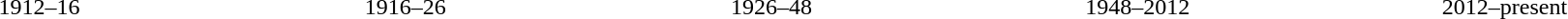<table width=100%>
<tr align=center>
<td width=300 align=center></td>
<td width=300 align=center></td>
<td width=300 align=center></td>
<td width=300 align=center></td>
<td width=300 align=center></td>
</tr>
<tr align=center>
<td rowspan=2>1912–16</td>
<td rowspan=2>1916–26</td>
<td rowspan=2>1926–48</td>
<td rowspan=2>1948–2012</td>
<td rowspan=2>2012–present</td>
</tr>
</table>
